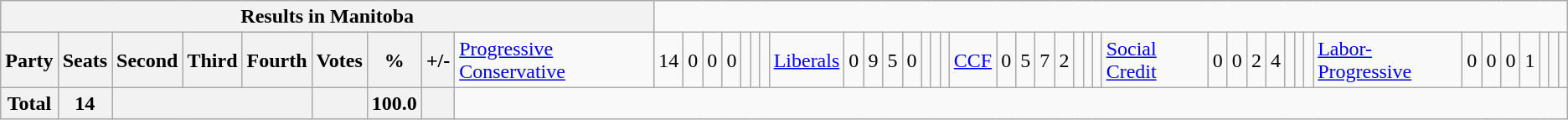<table class="wikitable">
<tr>
<th colspan=10>Results in Manitoba</th>
</tr>
<tr>
<th colspan=2>Party</th>
<th>Seats</th>
<th>Second</th>
<th>Third</th>
<th>Fourth</th>
<th>Votes</th>
<th>%</th>
<th>+/-<br></th>
<td><a href='#'>Progressive Conservative</a></td>
<td align="right">14</td>
<td align="right">0</td>
<td align="right">0</td>
<td align="right">0</td>
<td align="right"></td>
<td align="right"></td>
<td align="right"><br></td>
<td><a href='#'>Liberals</a></td>
<td align="right">0</td>
<td align="right">9</td>
<td align="right">5</td>
<td align="right">0</td>
<td align="right"></td>
<td align="right"></td>
<td align="right"><br></td>
<td><a href='#'>CCF</a></td>
<td align="right">0</td>
<td align="right">5</td>
<td align="right">7</td>
<td align="right">2</td>
<td align="right"></td>
<td align="right"></td>
<td align="right"><br></td>
<td><a href='#'>Social Credit</a></td>
<td align="right">0</td>
<td align="right">0</td>
<td align="right">2</td>
<td align="right">4</td>
<td align="right"></td>
<td align="right"></td>
<td align="right"><br></td>
<td><a href='#'>Labor-Progressive</a></td>
<td align="right">0</td>
<td align="right">0</td>
<td align="right">0</td>
<td align="right">1</td>
<td align="right"></td>
<td align="right"></td>
<td align="right"></td>
</tr>
<tr>
<th colspan="2">Total</th>
<th>14</th>
<th colspan="3"></th>
<th></th>
<th>100.0</th>
<th></th>
</tr>
</table>
